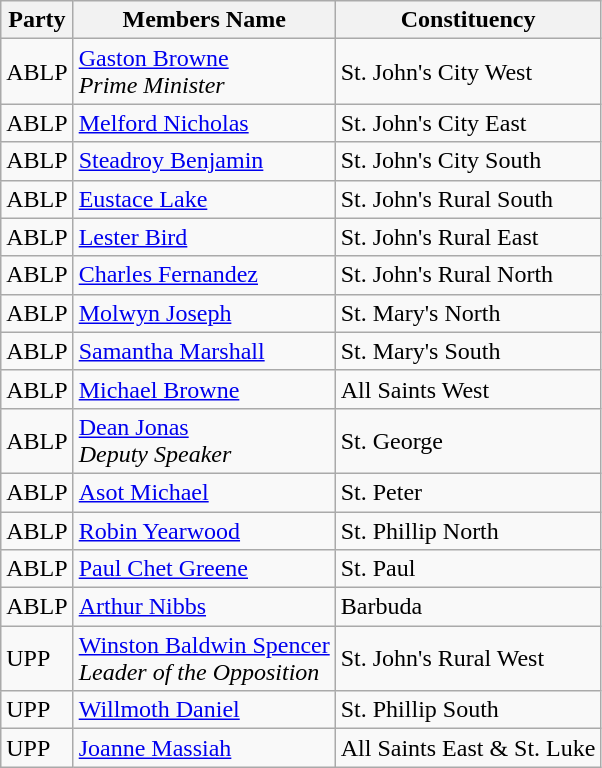<table class="wikitable">
<tr>
<th><strong>Party</strong></th>
<th><strong>Members Name</strong></th>
<th><strong>Constituency</strong></th>
</tr>
<tr>
<td>ABLP</td>
<td><a href='#'>Gaston Browne</a><br><em>Prime Minister</em></td>
<td>St. John's City West</td>
</tr>
<tr>
<td>ABLP</td>
<td><a href='#'>Melford Nicholas</a></td>
<td>St. John's City East</td>
</tr>
<tr>
<td>ABLP</td>
<td><a href='#'>Steadroy Benjamin</a></td>
<td>St. John's City South</td>
</tr>
<tr>
<td>ABLP</td>
<td><a href='#'>Eustace Lake</a></td>
<td>St. John's Rural South</td>
</tr>
<tr>
<td>ABLP</td>
<td><a href='#'>Lester Bird</a></td>
<td>St. John's Rural East</td>
</tr>
<tr>
<td>ABLP</td>
<td><a href='#'>Charles Fernandez</a></td>
<td>St. John's Rural North</td>
</tr>
<tr>
<td>ABLP</td>
<td><a href='#'>Molwyn Joseph</a></td>
<td>St. Mary's North</td>
</tr>
<tr>
<td>ABLP</td>
<td><a href='#'>Samantha Marshall</a></td>
<td>St. Mary's South</td>
</tr>
<tr>
<td>ABLP</td>
<td><a href='#'>Michael Browne</a></td>
<td>All Saints West</td>
</tr>
<tr>
<td>ABLP</td>
<td><a href='#'>Dean Jonas</a><br><em>Deputy Speaker</em></td>
<td>St. George</td>
</tr>
<tr>
<td>ABLP</td>
<td><a href='#'>Asot Michael</a></td>
<td>St. Peter</td>
</tr>
<tr>
<td>ABLP</td>
<td><a href='#'>Robin Yearwood</a></td>
<td>St. Phillip North</td>
</tr>
<tr>
<td>ABLP</td>
<td><a href='#'>Paul Chet Greene</a></td>
<td>St. Paul</td>
</tr>
<tr>
<td>ABLP</td>
<td><a href='#'>Arthur Nibbs</a></td>
<td>Barbuda</td>
</tr>
<tr>
<td>UPP</td>
<td><a href='#'>Winston Baldwin Spencer</a><br><em>Leader of the Opposition</em></td>
<td>St. John's Rural West</td>
</tr>
<tr>
<td>UPP</td>
<td><a href='#'>Willmoth Daniel</a></td>
<td>St. Phillip South</td>
</tr>
<tr>
<td>UPP</td>
<td><a href='#'>Joanne Massiah</a></td>
<td>All Saints East & St. Luke</td>
</tr>
</table>
